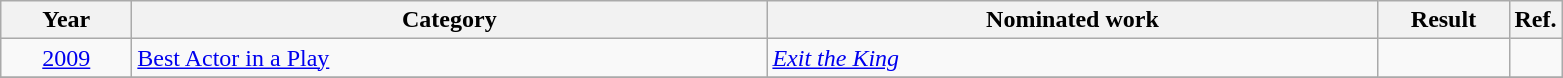<table class=wikitable>
<tr>
<th scope="col" style="width:5em;">Year</th>
<th scope="col" style="width:26em;">Category</th>
<th scope="col" style="width:25em;">Nominated work</th>
<th scope="col" style="width:5em;">Result</th>
<th>Ref.</th>
</tr>
<tr>
<td style="text-align:center;"><a href='#'>2009</a></td>
<td><a href='#'>Best Actor in a Play</a></td>
<td><em><a href='#'>Exit the King</a></em></td>
<td></td>
<td></td>
</tr>
<tr>
</tr>
</table>
